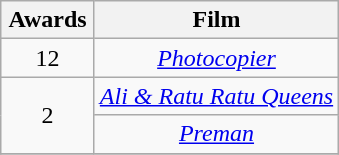<table class="wikitable plainrowheaders" style="text-align:center;">
<tr>
<th scope="col" style="width:55px;">Awards</th>
<th scope="col" style="text-align:center;">Film</th>
</tr>
<tr>
<td>12</td>
<td><em><a href='#'>Photocopier</a></em></td>
</tr>
<tr>
<td rowspan="2">2</td>
<td><em><a href='#'>Ali & Ratu Ratu Queens</a></em></td>
</tr>
<tr>
<td><em><a href='#'>Preman</a></em></td>
</tr>
<tr>
</tr>
</table>
